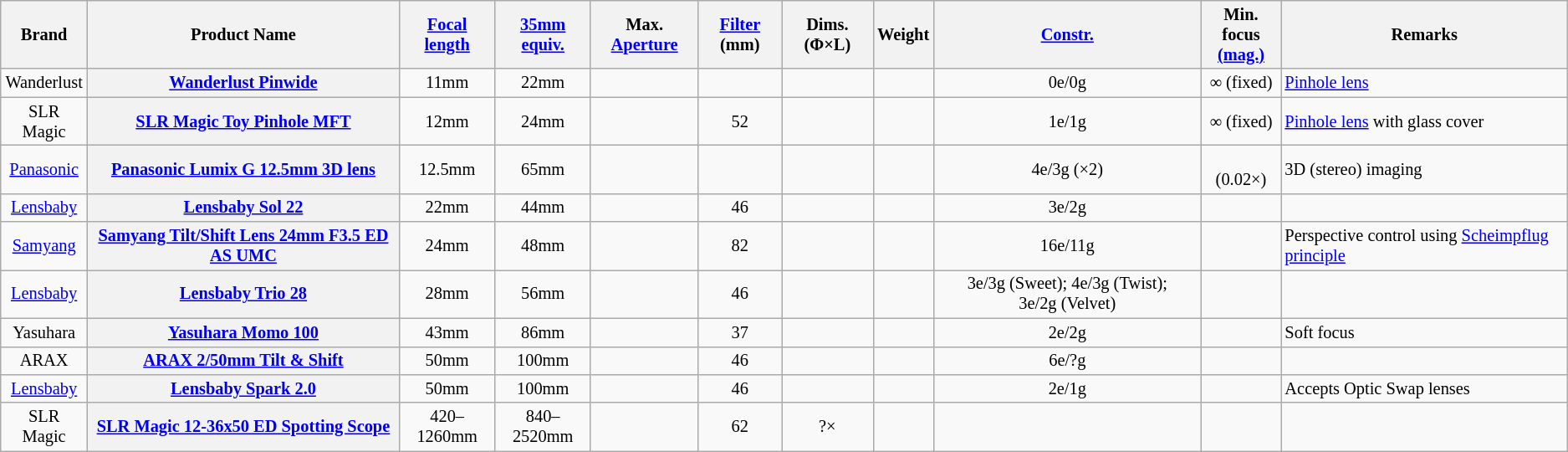<table class="wikitable sortable" style="font-size:85%;text-align:center;">
<tr>
<th>Brand</th>
<th>Product Name</th>
<th><a href='#'>Focal length</a></th>
<th><a href='#'>35mm equiv.</a></th>
<th>Max. <a href='#'>Aperture</a></th>
<th><a href='#'>Filter</a> (mm)</th>
<th>Dims. (Φ×L)</th>
<th>Weight</th>
<th><a href='#'>Constr.</a></th>
<th>Min. focus<br><a href='#'>(mag.)</a></th>
<th class="unsortable">Remarks</th>
</tr>
<tr>
<td>Wanderlust</td>
<th><a href='#'>Wanderlust Pinwide</a></th>
<td>11mm</td>
<td>22mm</td>
<td></td>
<td></td>
<td></td>
<td></td>
<td>0e/0g</td>
<td>∞ (fixed)</td>
<td style="text-align:left;"><a href='#'>Pinhole lens</a></td>
</tr>
<tr>
<td>SLR Magic</td>
<th><a href='#'>SLR Magic Toy Pinhole MFT</a></th>
<td>12mm</td>
<td>24mm</td>
<td></td>
<td>52</td>
<td></td>
<td></td>
<td>1e/1g</td>
<td>∞ (fixed)</td>
<td style="text-align:left;"><a href='#'>Pinhole lens</a> with glass cover</td>
</tr>
<tr>
<td><a href='#'>Panasonic</a></td>
<th><a href='#'>Panasonic Lumix G 12.5mm 3D lens</a></th>
<td>12.5mm</td>
<td>65mm</td>
<td></td>
<td></td>
<td></td>
<td></td>
<td>4e/3g (×2)</td>
<td><br>(0.02×)</td>
<td style="text-align:left;">3D (stereo) imaging</td>
</tr>
<tr>
<td><a href='#'>Lensbaby</a></td>
<th><a href='#'>Lensbaby Sol 22</a></th>
<td>22mm</td>
<td>44mm</td>
<td></td>
<td>46</td>
<td></td>
<td></td>
<td>3e/2g</td>
<td></td>
<td style="text-align:left;"></td>
</tr>
<tr>
<td><a href='#'>Samyang</a></td>
<th><a href='#'>Samyang Tilt/Shift Lens 24mm F3.5 ED AS UMC</a></th>
<td>24mm</td>
<td>48mm</td>
<td></td>
<td>82</td>
<td></td>
<td></td>
<td>16e/11g</td>
<td></td>
<td style="text-align:left;">Perspective control using <a href='#'>Scheimpflug principle</a></td>
</tr>
<tr>
<td><a href='#'>Lensbaby</a></td>
<th><a href='#'>Lensbaby Trio 28</a></th>
<td>28mm</td>
<td>56mm</td>
<td></td>
<td>46</td>
<td></td>
<td></td>
<td>3e/3g (Sweet); 4e/3g (Twist); 3e/2g (Velvet)</td>
<td></td>
<td style="text-align:left;"></td>
</tr>
<tr>
<td>Yasuhara</td>
<th><a href='#'>Yasuhara Momo 100</a></th>
<td>43mm</td>
<td>86mm</td>
<td></td>
<td>37</td>
<td></td>
<td></td>
<td>2e/2g</td>
<td></td>
<td style="text-align:left;">Soft focus</td>
</tr>
<tr>
<td>ARAX</td>
<th><a href='#'>ARAX 2/50mm Tilt & Shift</a></th>
<td>50mm</td>
<td>100mm</td>
<td></td>
<td>46</td>
<td></td>
<td></td>
<td>6e/?g</td>
<td></td>
<td style="text-align:left;"></td>
</tr>
<tr>
<td><a href='#'>Lensbaby</a></td>
<th><a href='#'>Lensbaby Spark 2.0</a></th>
<td>50mm</td>
<td>100mm</td>
<td></td>
<td>46</td>
<td></td>
<td></td>
<td>2e/1g</td>
<td></td>
<td style="text-align:left;">Accepts Optic Swap lenses</td>
</tr>
<tr>
<td>SLR Magic</td>
<th><a href='#'>SLR Magic 12-36x50 ED Spotting Scope</a></th>
<td>420–1260mm</td>
<td>840–2520mm</td>
<td></td>
<td>62</td>
<td>?×</td>
<td></td>
<td></td>
<td></td>
<td style="text-align:left;"></td>
</tr>
</table>
